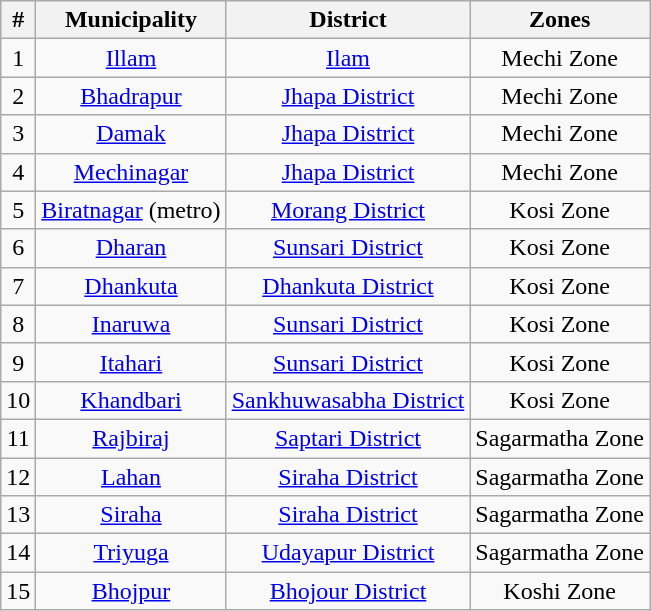<table class="wikitable" width="auto" style="text-align: center">
<tr>
<th>#</th>
<th>Municipality</th>
<th>District</th>
<th>Zones</th>
</tr>
<tr>
<td>1</td>
<td><a href='#'>Illam</a></td>
<td><a href='#'>Ilam</a></td>
<td>Mechi Zone</td>
</tr>
<tr>
<td>2</td>
<td><a href='#'>Bhadrapur</a></td>
<td><a href='#'>Jhapa District</a></td>
<td>Mechi Zone</td>
</tr>
<tr>
<td>3</td>
<td><a href='#'>Damak</a></td>
<td><a href='#'>Jhapa District</a></td>
<td>Mechi Zone</td>
</tr>
<tr>
<td>4</td>
<td><a href='#'>Mechinagar</a></td>
<td><a href='#'>Jhapa District</a></td>
<td>Mechi Zone</td>
</tr>
<tr>
<td>5</td>
<td><a href='#'>Biratnagar</a> (metro)</td>
<td><a href='#'>Morang District</a></td>
<td>Kosi Zone</td>
</tr>
<tr>
<td>6</td>
<td><a href='#'>Dharan</a></td>
<td><a href='#'>Sunsari District</a></td>
<td>Kosi Zone</td>
</tr>
<tr>
<td>7</td>
<td><a href='#'>Dhankuta</a></td>
<td><a href='#'>Dhankuta District</a></td>
<td>Kosi Zone</td>
</tr>
<tr>
<td>8</td>
<td><a href='#'>Inaruwa</a></td>
<td><a href='#'>Sunsari District</a></td>
<td>Kosi Zone</td>
</tr>
<tr>
<td>9</td>
<td><a href='#'>Itahari</a></td>
<td><a href='#'>Sunsari District</a></td>
<td>Kosi Zone</td>
</tr>
<tr>
<td>10</td>
<td><a href='#'>Khandbari</a></td>
<td><a href='#'>Sankhuwasabha District</a></td>
<td>Kosi Zone</td>
</tr>
<tr>
<td>11</td>
<td><a href='#'>Rajbiraj</a></td>
<td><a href='#'>Saptari District</a></td>
<td>Sagarmatha Zone</td>
</tr>
<tr>
<td>12</td>
<td><a href='#'>Lahan</a></td>
<td><a href='#'>Siraha District</a></td>
<td>Sagarmatha Zone</td>
</tr>
<tr>
<td>13</td>
<td><a href='#'>Siraha</a></td>
<td><a href='#'>Siraha District</a></td>
<td>Sagarmatha Zone</td>
</tr>
<tr>
<td>14</td>
<td><a href='#'>Triyuga</a></td>
<td><a href='#'>Udayapur District</a></td>
<td>Sagarmatha Zone</td>
</tr>
<tr>
<td>15</td>
<td><a href='#'>Bhojpur</a></td>
<td><a href='#'>Bhojour District</a></td>
<td>Koshi Zone</td>
</tr>
</table>
